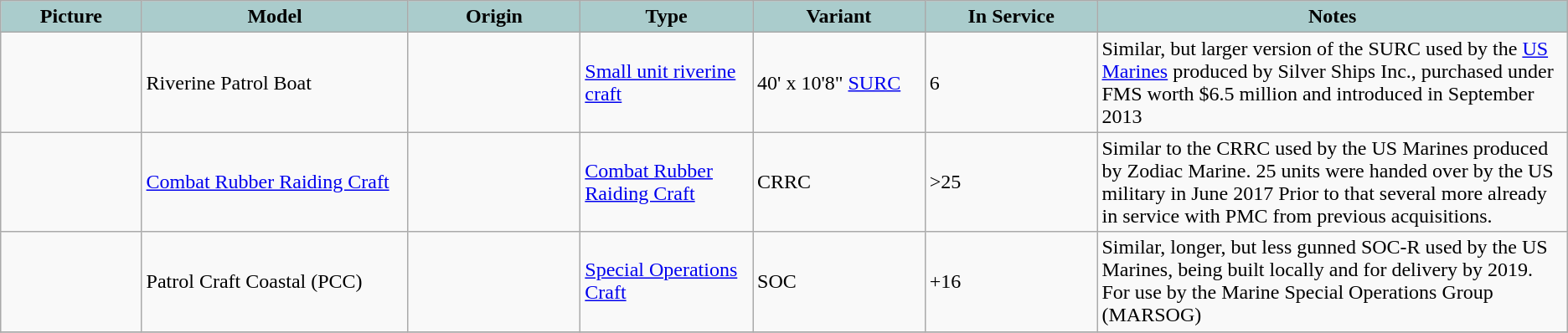<table class="wikitable">
<tr>
<th style="text-align: center; background:#acc; width:9%;">Picture</th>
<th style="text-align: center; background:#acc; width:17%;">Model</th>
<th style="text-align: center; background:#acc; width:11%;">Origin</th>
<th style="text-align: center; background:#acc; width:11%;">Type</th>
<th style="text-align: center; background:#acc; width:11%;">Variant</th>
<th style="text-align: center; background:#acc; width:11%;">In Service</th>
<th style="text-align: center; background:#acc; width:30%;">Notes</th>
</tr>
<tr>
<td></td>
<td>Riverine Patrol Boat</td>
<td></td>
<td><a href='#'>Small unit riverine craft</a></td>
<td>40' x 10'8" <a href='#'>SURC</a></td>
<td>6</td>
<td>Similar, but larger version of the SURC used by the <a href='#'>US Marines</a> produced by Silver Ships Inc., purchased under FMS worth $6.5 million and introduced in September 2013</td>
</tr>
<tr>
<td></td>
<td><a href='#'>Combat Rubber Raiding Craft</a></td>
<td></td>
<td><a href='#'>Combat Rubber Raiding Craft</a></td>
<td>CRRC</td>
<td>>25</td>
<td>Similar to the CRRC used by the US Marines produced by Zodiac Marine. 25 units were handed over by the US military in June 2017 Prior to that several more already in service with PMC from previous acquisitions.</td>
</tr>
<tr>
<td></td>
<td>Patrol Craft Coastal (PCC)</td>
<td></td>
<td><a href='#'>Special Operations Craft</a></td>
<td>SOC</td>
<td>+16</td>
<td>Similar, longer, but less gunned SOC-R used by the US Marines, being built locally and for delivery by 2019. For use by the Marine Special Operations Group (MARSOG)</td>
</tr>
<tr>
</tr>
</table>
